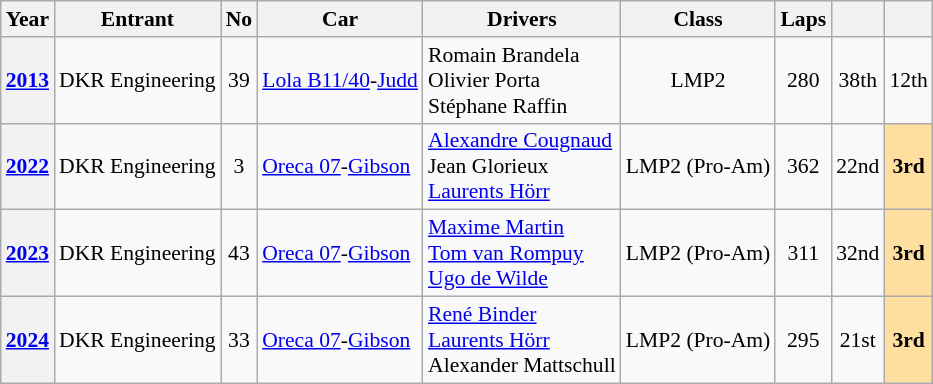<table class="wikitable" style="font-size:90%">
<tr>
<th>Year</th>
<th>Entrant</th>
<th>No</th>
<th>Car</th>
<th>Drivers</th>
<th>Class</th>
<th>Laps</th>
<th></th>
<th></th>
</tr>
<tr align="center">
<th><a href='#'>2013</a></th>
<td align=left> DKR Engineering</td>
<td>39</td>
<td align=left><a href='#'>Lola B11/40</a>-<a href='#'>Judd</a></td>
<td align=left> Romain Brandela<br> Olivier Porta<br> Stéphane Raffin</td>
<td>LMP2</td>
<td>280</td>
<td>38th</td>
<td>12th</td>
</tr>
<tr align="center">
<th><a href='#'>2022</a></th>
<td align=left> DKR Engineering</td>
<td>3</td>
<td align=left><a href='#'>Oreca 07</a>-<a href='#'>Gibson</a></td>
<td align=left> <a href='#'>Alexandre Cougnaud</a><br> Jean Glorieux<br> <a href='#'>Laurents Hörr</a></td>
<td>LMP2 (Pro-Am)</td>
<td>362</td>
<td>22nd</td>
<td style="background:#FFDF9F;"><strong>3rd</strong></td>
</tr>
<tr align="center">
<th><a href='#'>2023</a></th>
<td align=left> DKR Engineering</td>
<td>43</td>
<td align=left><a href='#'>Oreca 07</a>-<a href='#'>Gibson</a></td>
<td align=left> <a href='#'>Maxime Martin</a><br> <a href='#'>Tom van Rompuy</a><br> <a href='#'>Ugo de Wilde</a></td>
<td>LMP2 (Pro-Am)</td>
<td>311</td>
<td>32nd</td>
<td style="background:#FFDF9F;"><strong>3rd</strong></td>
</tr>
<tr align="center">
<th><a href='#'>2024</a></th>
<td align=left> DKR Engineering</td>
<td>33</td>
<td align=left><a href='#'>Oreca 07</a>-<a href='#'>Gibson</a></td>
<td align=left> <a href='#'>René Binder</a><br> <a href='#'>Laurents Hörr</a><br> Alexander Mattschull</td>
<td>LMP2 (Pro-Am)</td>
<td>295</td>
<td>21st</td>
<td style="background:#FFDF9F;"><strong>3rd</strong></td>
</tr>
</table>
